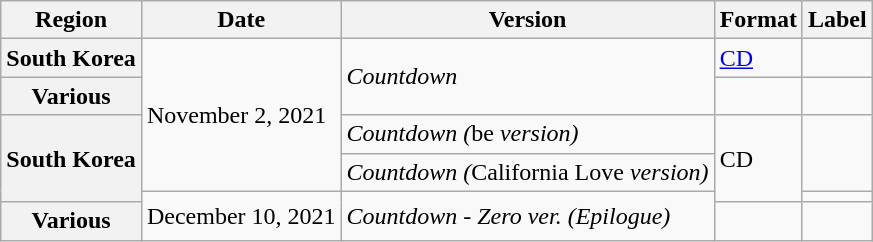<table class="wikitable plainrowheaders">
<tr>
<th scope="col">Region</th>
<th scope="col">Date</th>
<th scope="col">Version</th>
<th scope="col">Format</th>
<th scope="col">Label</th>
</tr>
<tr>
<th scope="row">South Korea</th>
<td rowspan="4">November 2, 2021</td>
<td rowspan="2"><em>Countdown</em></td>
<td><a href='#'>CD</a></td>
<td></td>
</tr>
<tr>
<th scope="row">Various </th>
<td></td>
<td></td>
</tr>
<tr>
<th scope="row" rowspan="3">South Korea</th>
<td><em>Countdown (</em>be<em> version)</em></td>
<td rowspan="3">CD</td>
<td rowspan="2"></td>
</tr>
<tr>
<td><em>Countdown (</em>California Love<em> version)</em></td>
</tr>
<tr>
<td rowspan="2">December 10, 2021</td>
<td rowspan="2"><em>Countdown - Zero ver. (Epilogue)</em></td>
<td></td>
</tr>
<tr>
<th scope="row">Various </th>
<td></td>
<td></td>
</tr>
</table>
